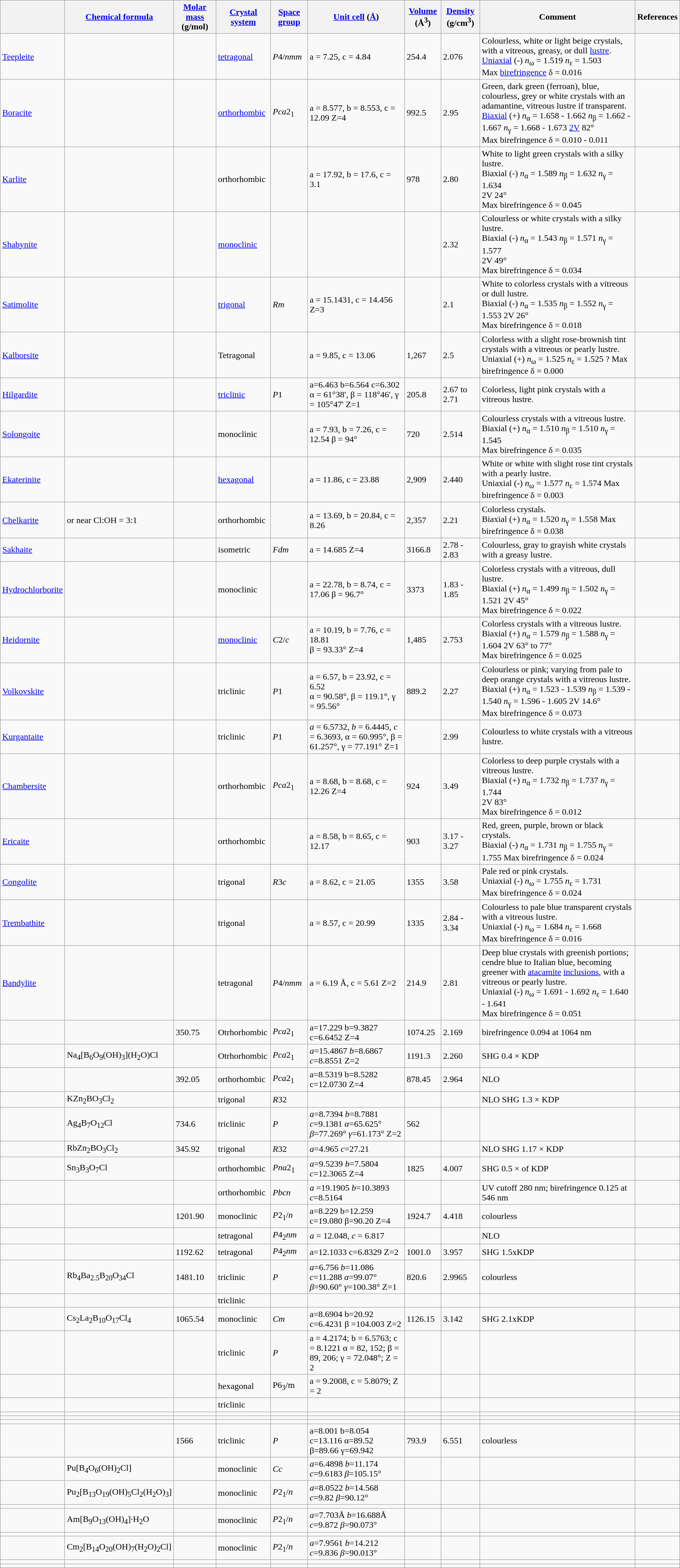<table class="wikitable">
<tr>
<th></th>
<th><a href='#'>Chemical formula</a></th>
<th><a href='#'>Molar mass</a> (g/mol)</th>
<th><a href='#'>Crystal system</a></th>
<th><a href='#'>Space group</a></th>
<th><a href='#'>Unit cell</a> (<a href='#'>Å</a>)</th>
<th><a href='#'>Volume</a> (Å<sup>3</sup>)</th>
<th><a href='#'>Density</a> (g/cm<sup>3</sup>)</th>
<th>Comment</th>
<th>References</th>
</tr>
<tr>
<td><a href='#'>Teepleite</a></td>
<td></td>
<td></td>
<td><a href='#'>tetragonal</a></td>
<td><em>P</em>4/<em>nmm</em></td>
<td>a = 7.25, c = 4.84</td>
<td>254.4</td>
<td>2.076</td>
<td>Colourless, white or light beige crystals, with a vitreous, greasy, or dull <a href='#'>lustre</a>.<br><a href='#'>Uniaxial</a> (-) <em>n</em><sub>ω</sub> = 1.519 <em>n</em><sub>ε</sub> = 1.503<br>Max <a href='#'>birefringence</a> δ = 0.016</td>
<td></td>
</tr>
<tr>
<td><a href='#'>Boracite</a></td>
<td></td>
<td></td>
<td><a href='#'>orthorhombic</a></td>
<td><em>Pca</em>2<sub>1</sub></td>
<td>a = 8.577, b = 8.553, c = 12.09 Z=4</td>
<td>992.5</td>
<td>2.95</td>
<td>Green, dark green (ferroan), blue, colourless, grey or white crystals with an adamantine, vitreous lustre if transparent.<br><a href='#'>Biaxial</a> (+) <em>n</em><sub>α</sub> = 1.658 - 1.662 <em>n</em><sub>β</sub> = 1.662 - 1.667 <em>n</em><sub>γ</sub> = 1.668 - 1.673
<a href='#'>2V</a> 82°<br>Max birefringence δ = 0.010 - 0.011</td>
<td></td>
</tr>
<tr>
<td><a href='#'>Karlite</a></td>
<td></td>
<td></td>
<td>orthorhombic</td>
<td></td>
<td>a = 17.92, b = 17.6, c = 3.1</td>
<td>978</td>
<td>2.80</td>
<td>White to light green crystals with a silky lustre.<br>Biaxial (-) <em>n</em><sub>α</sub> = 1.589 <em>n</em><sub>β</sub> = 1.632 <em>n</em><sub>γ</sub> = 1.634<br>2V 24°<br>Max birefringence δ = 0.045</td>
<td></td>
</tr>
<tr>
<td><a href='#'>Shabynite</a></td>
<td></td>
<td></td>
<td><a href='#'>monoclinic</a></td>
<td></td>
<td></td>
<td></td>
<td>2.32</td>
<td>Colourless or white crystals with a silky lustre.<br>Biaxial (-) <em>n</em><sub>α</sub> = 1.543 <em>n</em><sub>β</sub> = 1.571 <em>n</em><sub>γ</sub> = 1.577<br>2V 49°<br>Max birefringence δ = 0.034</td>
<td></td>
</tr>
<tr>
<td><a href='#'>Satimolite</a></td>
<td></td>
<td></td>
<td><a href='#'>trigonal</a></td>
<td><em>R</em><em>m</em></td>
<td>a = 15.1431, c = 14.456 Z=3</td>
<td></td>
<td>2.1</td>
<td>White to colorless crystals with a vitreous or dull lustre.<br>Biaxial (-) <em>n</em><sub>α</sub> = 1.535 <em>n</em><sub>β</sub> = 1.552 <em>n</em><sub>γ</sub> = 1.553
2V 26°<br>Max birefringence δ = 0.018</td>
<td></td>
</tr>
<tr>
<td><a href='#'>Kalborsite</a></td>
<td></td>
<td></td>
<td>Tetragonal</td>
<td></td>
<td>a = 9.85, c = 13.06</td>
<td>1,267</td>
<td>2.5</td>
<td>Colorless with a slight rose-brownish tint crystals with a vitreous or pearly lustre.<br>Uniaxial (+) <em>n</em><sub>ω</sub> = 1.525 <em>n</em><sub>ε</sub> = 1.525 ?
Max birefringence δ = 0.000</td>
<td></td>
</tr>
<tr>
<td><a href='#'>Hilgardite</a></td>
<td></td>
<td></td>
<td><a href='#'>triclinic</a></td>
<td><em>P</em>1</td>
<td>a=6.463 b=6.564 c=6.302 α = 61°38', β = 118°46', γ = 105°47' Z=1</td>
<td>205.8</td>
<td>2.67 to 2.71</td>
<td>Colorless, light pink crystals with a vitreous lustre.</td>
<td></td>
</tr>
<tr>
<td><a href='#'>Solongoite</a></td>
<td></td>
<td></td>
<td>monoclinic</td>
<td></td>
<td>a = 7.93, b = 7.26, c = 12.54 β = 94°</td>
<td>720</td>
<td>2.514</td>
<td>Colourless crystals with a vitreous lustre.<br>Biaxial (+) <em>n</em><sub>α</sub> = 1.510 <em>n</em><sub>β</sub> = 1.510 <em>n</em><sub>γ</sub> = 1.545<br>Max birefringence δ = 0.035</td>
<td></td>
</tr>
<tr>
<td><a href='#'>Ekaterinite</a></td>
<td></td>
<td></td>
<td><a href='#'>hexagonal</a></td>
<td></td>
<td>a = 11.86, c = 23.88</td>
<td>2,909</td>
<td>2.440</td>
<td>White or white with slight rose tint crystals with a pearly lustre.<br>Uniaxial (-) <em>n</em><sub>ω</sub> = 1.577 <em>n</em><sub>ε</sub> = 1.574
Max birefringence δ = 0.003</td>
<td></td>
</tr>
<tr>
<td><a href='#'>Chelkarite</a></td>
<td> or near Cl:OH = 3:1</td>
<td></td>
<td>orthorhombic</td>
<td></td>
<td>a = 13.69, b = 20.84, c = 8.26</td>
<td>2,357</td>
<td>2.21</td>
<td>Colorless crystals.<br>Biaxial (+) <em>n</em><sub>α</sub> = 1.520 <em>n</em><sub>γ</sub> = 1.558
Max birefringence δ = 0.038</td>
<td></td>
</tr>
<tr>
<td><a href='#'>Sakhaite</a></td>
<td></td>
<td></td>
<td>isometric</td>
<td><em>Fd</em><em>m</em></td>
<td>a = 14.685 Z=4</td>
<td>3166.8</td>
<td>2.78 - 2.83</td>
<td>Colourless, gray to grayish white crystals with a greasy lustre.</td>
<td></td>
</tr>
<tr>
<td><a href='#'>Hydrochlorborite</a></td>
<td></td>
<td></td>
<td>monoclinic</td>
<td></td>
<td>a = 22.78, b = 8.74, c = 17.06 β = 96.7°</td>
<td>3373</td>
<td>1.83 - 1.85</td>
<td>Colorless crystals with a vitreous, dull lustre.<br>Biaxial (+) <em>n</em><sub>α</sub> = 1.499 <em>n</em><sub>β</sub> = 1.502 <em>n</em><sub>γ</sub> = 1.521
2V 45°<br>Max birefringence δ = 0.022</td>
<td></td>
</tr>
<tr>
<td><a href='#'>Heidornite</a></td>
<td></td>
<td></td>
<td><a href='#'>monoclinic</a></td>
<td><em>C</em>2/<em>c</em></td>
<td>a = 10.19, b = 7.76, c = 18.81<br>β = 93.33° Z=4</td>
<td>1,485</td>
<td>2.753</td>
<td>Colorless crystals with a vitreous lustre.<br>Biaxial (+) <em>n</em><sub>α</sub> = 1.579 <em>n</em><sub>β</sub> = 1.588 <em>n</em><sub>γ</sub> = 1.604
2V 63° to 77°<br>Max birefringence δ = 0.025</td>
<td></td>
</tr>
<tr>
<td><a href='#'>Volkovskite</a></td>
<td></td>
<td></td>
<td>triclinic</td>
<td><em>P</em>1</td>
<td>a = 6.57, b = 23.92, c = 6.52<br>α = 90.58°, β = 119.1°, γ = 95.56°</td>
<td>889.2</td>
<td>2.27</td>
<td>Colourless or pink; varying from pale to deep orange crystals with a vitreous lustre.<br>Biaxial (+) <em>n</em><sub>α</sub> = 1.523 - 1.539 <em>n</em><sub>β</sub> = 1.539 - 1.540 <em>n</em><sub>γ</sub> = 1.596 - 1.605
2V 14.6°<br>Max birefringence δ = 0.073</td>
<td></td>
</tr>
<tr>
<td><a href='#'>Kurgantaite</a></td>
<td></td>
<td></td>
<td>triclinic</td>
<td><em>P</em>1</td>
<td><em>a</em> = 6.5732, <em>b</em> = 6.4445, <em>c</em> = 6.3693, α = 60.995°, β = 61.257°, γ = 77.191° Z=1</td>
<td></td>
<td>2.99</td>
<td>Colourless to white crystals with a vitreous lustre.</td>
<td></td>
</tr>
<tr>
<td><a href='#'>Chambersite</a></td>
<td></td>
<td></td>
<td>orthorhombic</td>
<td><em>Pca</em>2<sub>1</sub></td>
<td>a = 8.68, b = 8.68, c = 12.26 Z=4</td>
<td>924</td>
<td>3.49</td>
<td>Colorless to deep purple crystals with a vitreous lustre.<br>Biaxial (+) <em>n</em><sub>α</sub> = 1.732 <em>n</em><sub>β</sub> = 1.737 <em>n</em><sub>γ</sub> = 1.744<br>2V 83°<br>Max birefringence δ = 0.012</td>
<td></td>
</tr>
<tr>
<td><a href='#'>Ericaite</a></td>
<td></td>
<td></td>
<td>orthorhombic</td>
<td></td>
<td>a = 8.58, b = 8.65, c = 12.17</td>
<td>903</td>
<td>3.17 - 3.27</td>
<td>Red, green, purple, brown or black crystals.<br>Biaxial (-) <em>n</em><sub>α</sub> = 1.731 <em>n</em><sub>β</sub> = 1.755 <em>n</em><sub>γ</sub> = 1.755
Max birefringence δ = 0.024</td>
<td></td>
</tr>
<tr>
<td><a href='#'>Congolite</a></td>
<td></td>
<td></td>
<td>trigonal</td>
<td><em>R</em>3<em>c</em></td>
<td>a = 8.62, c = 21.05</td>
<td>1355</td>
<td>3.58</td>
<td>Pale red or pink crystals.<br>Uniaxial (-) <em>n</em><sub>ω</sub> = 1.755 <em>n</em><sub>ε</sub> = 1.731<br>Max birefringence δ = 0.024</td>
<td></td>
</tr>
<tr>
<td><a href='#'>Trembathite</a></td>
<td></td>
<td></td>
<td>trigonal</td>
<td></td>
<td>a = 8.57, c = 20.99</td>
<td>1335</td>
<td>2.84 - 3.34</td>
<td>Colourless to pale blue transparent crystals with a vitreous lustre.<br>Uniaxial (-) <em>n</em><sub>ω</sub> = 1.684 <em>n</em><sub>ε</sub> = 1.668<br>Max birefringence δ = 0.016</td>
<td></td>
</tr>
<tr>
<td><a href='#'>Bandylite</a></td>
<td></td>
<td></td>
<td>tetragonal</td>
<td><em>P</em>4/<em>nmm</em></td>
<td>a = 6.19 Å, c = 5.61 Z=2</td>
<td>214.9</td>
<td>2.81</td>
<td>Deep blue crystals with greenish portions; cendre blue to Italian blue, becoming greener with <a href='#'>atacamite</a> <a href='#'>inclusions</a>, with a vitreous or pearly lustre.<br>Uniaxial (-) <em>n</em><sub>ω</sub> = 1.691 - 1.692 <em>n</em><sub>ε</sub> = 1.640 - 1.641<br>Max birefringence δ = 0.051</td>
<td></td>
</tr>
<tr>
<td></td>
<td></td>
<td>350.75</td>
<td>Otrhorhombic</td>
<td><em>Pca</em>2<sub>1</sub></td>
<td>a=17.229 b=9.3827 c=6.6452 Z=4</td>
<td>1074.25</td>
<td>2.169</td>
<td>birefringence 0.094 at 1064 nm</td>
<td></td>
</tr>
<tr>
<td></td>
<td>Na<sub>4</sub>[B<sub>6</sub>O<sub>9</sub>(OH)<sub>3</sub>](H<sub>2</sub>O)Cl</td>
<td></td>
<td>Otrhorhombic</td>
<td><em>Pca</em>2<sub>1</sub></td>
<td><em>a</em>=15.4867 <em>b</em>=8.6867 <em>c</em>=8.8551 Z=2</td>
<td>1191.3</td>
<td>2.260</td>
<td>SHG 0.4 × KDP</td>
<td></td>
</tr>
<tr>
<td></td>
<td></td>
<td>392.05</td>
<td>orthorhombic</td>
<td><em>Pca</em>2<sub>1</sub></td>
<td>a=8.5319 b=8.5282 c=12.0730 Z=4</td>
<td>878.45</td>
<td>2.964</td>
<td>NLO</td>
<td></td>
</tr>
<tr>
<td></td>
<td>KZn<sub>2</sub>BO<sub>3</sub>Cl<sub>2</sub></td>
<td></td>
<td>trigonal</td>
<td><em>R</em>32</td>
<td></td>
<td></td>
<td></td>
<td>NLO SHG 1.3 × KDP</td>
<td></td>
</tr>
<tr>
<td></td>
<td>Ag<sub>4</sub>B<sub>7</sub>O<sub>12</sub>Cl</td>
<td>734.6</td>
<td>triclinic</td>
<td><em>P</em></td>
<td><em>a</em>=8.7394 <em>b</em>=8.7881 <em>c</em>=9.1381 <em>α</em>=65.625° <em>β</em>=77.269° <em>γ</em>=61.173° Z=2</td>
<td>562</td>
<td></td>
<td></td>
<td></td>
</tr>
<tr>
<td></td>
<td>RbZn<sub>2</sub>BO<sub>3</sub>Cl<sub>2</sub></td>
<td>345.92</td>
<td>trigonal</td>
<td><em>R</em>32</td>
<td><em>a</em>=4.965 <em>c</em>=27.21</td>
<td></td>
<td></td>
<td>NLO SHG 1.17 × KDP</td>
<td></td>
</tr>
<tr>
<td></td>
<td>Sn<sub>3</sub>B<sub>3</sub>O<sub>7</sub>Cl</td>
<td></td>
<td>orthorhombic</td>
<td><em>Pna</em>2<sub>1</sub></td>
<td><em>a</em>=9.5239 <em>b</em>=7.5804 <em>c</em>=12.3065 Z=4</td>
<td>1825</td>
<td>4.007</td>
<td>SHG 0.5 × of KDP</td>
<td></td>
</tr>
<tr>
<td></td>
<td></td>
<td></td>
<td>orthorhombic</td>
<td><em>Pbcn</em></td>
<td><em>a</em> =19.1905 <em>b</em>=10.3893 <em>c</em>=8.5164</td>
<td></td>
<td></td>
<td>UV cutoff 280 nm; birefringence 0.125 at 546 nm</td>
<td></td>
</tr>
<tr>
<td></td>
<td></td>
<td>1201.90</td>
<td>monoclinic</td>
<td><em>P</em>2<sub>1</sub>/<em>n</em></td>
<td>a=8.229 b=12.259 c=19.080 β=90.20 Z=4</td>
<td>1924.7</td>
<td>4.418</td>
<td>colourless</td>
<td></td>
</tr>
<tr>
<td></td>
<td></td>
<td></td>
<td>tetragonal</td>
<td><em>P</em>4<sub>2</sub><em>nm</em></td>
<td><em>a</em> = 12.048, <em>c</em> = 6.817</td>
<td></td>
<td></td>
<td>NLO</td>
<td></td>
</tr>
<tr>
<td></td>
<td></td>
<td>1192.62</td>
<td>tetragonal</td>
<td><em>P</em>4<sub>2</sub><em>nm</em></td>
<td>a=12.1033 c=6.8329 Z=2</td>
<td>1001.0</td>
<td>3.957</td>
<td>SHG 1.5xKDP</td>
<td></td>
</tr>
<tr>
<td></td>
<td>Rb<sub>4</sub>Ba<sub>2.5</sub>B<sub>20</sub>O<sub>34</sub>Cl</td>
<td>1481.10</td>
<td>triclinic</td>
<td><em>P</em></td>
<td><em>a</em>=6.756 <em>b</em>=11.086 <em>c</em>=11.288 <em>α</em>=99.07° <em>β</em>=90.60° <em>γ</em>=100.38° Z=1</td>
<td>820.6</td>
<td>2.9965</td>
<td>colourless</td>
<td></td>
</tr>
<tr>
<td></td>
<td></td>
<td></td>
<td>triclinic</td>
<td></td>
<td></td>
<td></td>
<td></td>
<td></td>
<td></td>
</tr>
<tr>
<td></td>
<td>Cs<sub>2</sub>La<sub>2</sub>B<sub>10</sub>O<sub>17</sub>Cl<sub>4</sub></td>
<td>1065.54</td>
<td>monoclinic</td>
<td><em>Cm</em></td>
<td>a=8.6904 b=20.92 c=6.4231 β =104.003 Z=2</td>
<td>1126.15</td>
<td>3.142</td>
<td>SHG 2.1xKDP</td>
<td></td>
</tr>
<tr>
<td></td>
<td></td>
<td></td>
<td>triclinic</td>
<td><em>P</em></td>
<td>a = 4.2174; b = 6.5763; c = 8.1221 α = 82, 152; β = 89, 206; γ = 72.048°; Z = 2</td>
<td></td>
<td></td>
<td></td>
<td></td>
</tr>
<tr>
<td></td>
<td></td>
<td></td>
<td>hexagonal</td>
<td>P6<sub>3</sub>/m</td>
<td>a = 9.2008, c = 5.8079; Z = 2</td>
<td></td>
<td></td>
<td></td>
<td></td>
</tr>
<tr>
<td></td>
<td></td>
<td></td>
<td>triclinic</td>
<td></td>
<td></td>
<td></td>
<td></td>
<td></td>
<td></td>
</tr>
<tr>
<td></td>
<td></td>
<td></td>
<td></td>
<td></td>
<td></td>
<td></td>
<td></td>
<td></td>
<td></td>
</tr>
<tr>
<td></td>
<td></td>
<td></td>
<td></td>
<td></td>
<td></td>
<td></td>
<td></td>
<td></td>
<td></td>
</tr>
<tr>
<td></td>
<td></td>
<td></td>
<td></td>
<td></td>
<td></td>
<td></td>
<td></td>
<td></td>
<td></td>
</tr>
<tr>
<td></td>
<td></td>
<td>1566</td>
<td>triclinic</td>
<td><em>P</em></td>
<td>a=8.001 b=8.054 c=13.116 α=89.52 β=89.66 γ=69.942</td>
<td>793.9</td>
<td>6.551</td>
<td>colourless</td>
<td></td>
</tr>
<tr>
<td></td>
<td>Pu[B<sub>4</sub>O<sub>6</sub>(OH)<sub>2</sub>Cl]</td>
<td></td>
<td>monoclinic</td>
<td><em>Cc</em></td>
<td><em>a</em>=6.4898 <em>b</em>=11.174 <em>c</em>=9.6183 <em>β</em>=105.15°</td>
<td></td>
<td></td>
<td></td>
<td></td>
</tr>
<tr>
<td></td>
<td>Pu<sub>2</sub>[B<sub>13</sub>O<sub>19</sub>(OH)<sub>5</sub>Cl<sub>2</sub>(H<sub>2</sub>O)<sub>3</sub>]</td>
<td></td>
<td>monoclinic</td>
<td><em>P</em>2<sub>1</sub>/<em>n</em></td>
<td><em>a</em>=8.0522 <em>b</em>=14.568 <em>c</em>=9.82 <em>β</em>=90.12°</td>
<td></td>
<td></td>
<td></td>
<td></td>
</tr>
<tr>
<td></td>
<td></td>
<td></td>
<td></td>
<td></td>
<td></td>
<td></td>
<td></td>
<td></td>
<td></td>
</tr>
<tr>
<td></td>
<td>Am[B<sub>9</sub>O<sub>13</sub>(OH)<sub>4</sub>]·H<sub>2</sub>O</td>
<td></td>
<td>monoclinic</td>
<td><em>P</em>2<sub>1</sub>/<em>n</em></td>
<td><em>a</em>=7.703Å <em>b</em>=16.688Å <em>c</em>=9.872 <em>β</em>=90.073°</td>
<td></td>
<td></td>
<td></td>
<td></td>
</tr>
<tr>
<td></td>
<td></td>
<td></td>
<td></td>
<td></td>
<td></td>
<td></td>
<td></td>
<td></td>
<td></td>
</tr>
<tr>
<td></td>
<td>Cm<sub>2</sub>[B<sub>14</sub>O<sub>20</sub>(OH)<sub>7</sub>(H<sub>2</sub>O)<sub>2</sub>Cl]</td>
<td></td>
<td>monoclinic</td>
<td><em>P</em>2<sub>1</sub>/<em>n</em></td>
<td><em>a</em>=7.9561 <em>b</em>=14.212 <em>c</em>=9.836 <em>β</em>=90.013°</td>
<td></td>
<td></td>
<td></td>
<td></td>
</tr>
<tr>
<td></td>
<td></td>
<td></td>
<td></td>
<td></td>
<td></td>
<td></td>
<td></td>
<td></td>
<td></td>
</tr>
<tr>
<td></td>
<td></td>
<td></td>
<td></td>
<td></td>
<td></td>
<td></td>
<td></td>
<td></td>
<td></td>
</tr>
</table>
